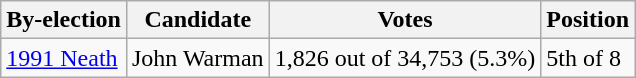<table class="wikitable">
<tr>
<th>By-election</th>
<th>Candidate</th>
<th>Votes</th>
<th>Position</th>
</tr>
<tr>
<td><a href='#'>1991 Neath</a></td>
<td>John Warman</td>
<td>1,826 out of 34,753 (5.3%)</td>
<td>5th of 8</td>
</tr>
</table>
